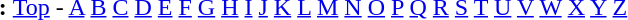<table id="toc" border="0" align="center">
<tr>
<th> :</th>
<td><a href='#'>Top</a> - <a href='#'>A</a> <a href='#'>B</a> <a href='#'>C</a> <a href='#'>D</a> <a href='#'>E</a> <a href='#'>F</a> <a href='#'>G</a> <a href='#'>H</a> <a href='#'>I</a> <a href='#'>J</a> <a href='#'>K</a> <a href='#'>L</a> <a href='#'>M</a> <a href='#'>N</a> <a href='#'>O</a> <a href='#'>P</a> <a href='#'>Q</a> <a href='#'>R</a> <a href='#'>S</a> <a href='#'>T</a> <a href='#'>U</a> <a href='#'>V</a> <a href='#'>W</a> <a href='#'>X</a> <a href='#'>Y</a> <a href='#'>Z</a> </td>
</tr>
</table>
